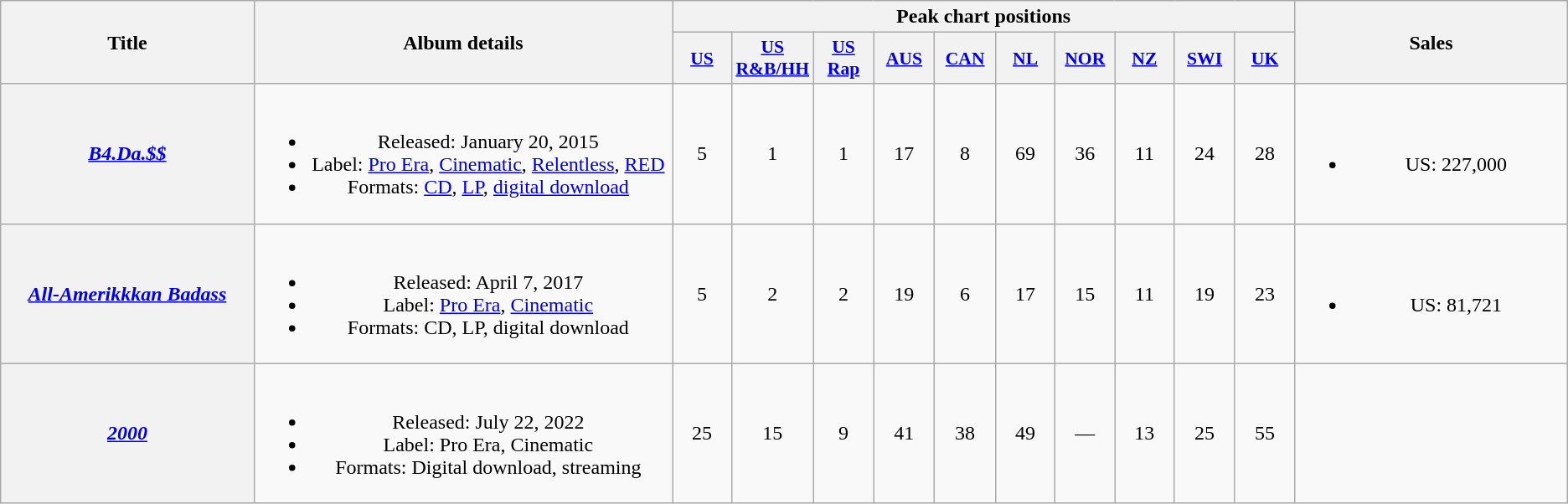<table class="wikitable plainrowheaders" style="text-align:center;">
<tr>
<th scope="col" rowspan="2" style="width:13em;">Title</th>
<th scope="col" rowspan="2" style="width:22em;">Album details</th>
<th scope="col" colspan="10">Peak chart positions</th>
<th scope="col" rowspan="2" style="width:14em;">Sales</th>
</tr>
<tr>
<th scope="col" style="width:3em;font-size:90%;"><a href='#'>US</a><br></th>
<th scope="col" style="width:3em;font-size:90%;"><a href='#'>US R&B/HH</a><br></th>
<th scope="col" style="width:3em;font-size:90%;"><a href='#'>US Rap</a><br></th>
<th scope="col" style="width:3em;font-size:90%;"><a href='#'>AUS</a><br></th>
<th scope="col" style="width:3em;font-size:90%;"><a href='#'>CAN</a><br></th>
<th scope="col" style="width:3em;font-size:90%;"><a href='#'>NL</a><br></th>
<th scope="col" style="width:2.9em;font-size:90%;"><a href='#'>NOR</a><br></th>
<th scope="col" style="width:3em;font-size:90%;"><a href='#'>NZ</a><br></th>
<th scope="col" style="width:3em;font-size:90%;"><a href='#'>SWI</a><br></th>
<th scope="col" style="width:3em;font-size:90%;"><a href='#'>UK</a><br></th>
</tr>
<tr>
<th scope="row"><em><a href='#'>B4.Da.$$</a></em></th>
<td><br><ul><li>Released: January 20, 2015</li><li>Label: <a href='#'>Pro Era</a>, <a href='#'>Cinematic</a>, <a href='#'>Relentless</a>, <a href='#'>RED</a></li><li>Formats: <a href='#'>CD</a>, <a href='#'>LP</a>, <a href='#'>digital download</a></li></ul></td>
<td>5</td>
<td>1</td>
<td>1</td>
<td>17</td>
<td>8</td>
<td>69</td>
<td>36</td>
<td>11</td>
<td>24</td>
<td>28</td>
<td><br><ul><li>US: 227,000</li></ul></td>
</tr>
<tr>
<th scope="row"><em><a href='#'>All-Amerikkkan Badass</a></em></th>
<td><br><ul><li>Released: April 7, 2017</li><li>Label: <a href='#'>Pro Era</a>, <a href='#'>Cinematic</a></li><li>Formats: CD, LP, digital download</li></ul></td>
<td>5</td>
<td>2</td>
<td>2</td>
<td>19</td>
<td>6</td>
<td>17</td>
<td>15</td>
<td>11</td>
<td>19</td>
<td>23</td>
<td><br><ul><li>US: 81,721</li></ul></td>
</tr>
<tr>
<th scope="row"><em><a href='#'>2000</a></em></th>
<td><br><ul><li>Released: July 22, 2022</li><li>Label: Pro Era, Cinematic</li><li>Formats: Digital download, streaming</li></ul></td>
<td>25</td>
<td>15</td>
<td>9</td>
<td>41</td>
<td>38</td>
<td>49</td>
<td>—</td>
<td>13</td>
<td>25</td>
<td>55</td>
<td></td>
</tr>
</table>
